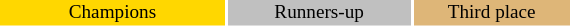<table class="toccolours" style="width:30em; text-align:center; font-size:80%;">
<tr>
<td style="background:gold;color:black; width: 30px">Champions</td>
<td style="background:silver;color:black; width: 40px">Runners-up</td>
<td style="background:#deb678;color:black; width: 40px">Third place</td>
</tr>
<tr>
</tr>
</table>
